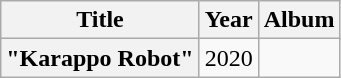<table class="wikitable plainrowheaders" style="text-align:center;">
<tr>
<th>Title</th>
<th>Year</th>
<th>Album</th>
</tr>
<tr>
<th scope="row">"Karappo Robot"</th>
<td>2020</td>
<td></td>
</tr>
</table>
